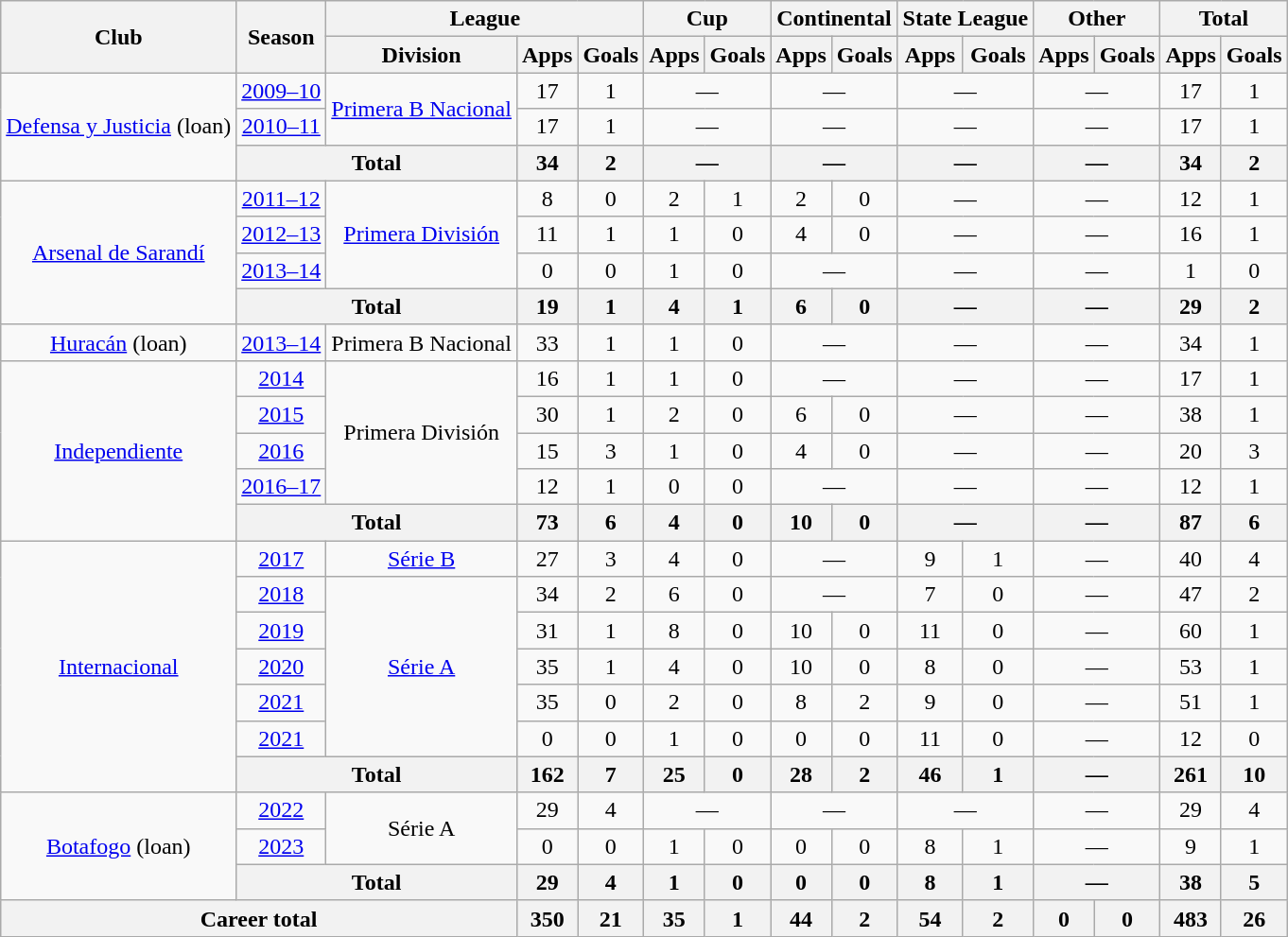<table class="wikitable" style="text-align: center;">
<tr>
<th rowspan="2">Club</th>
<th rowspan="2">Season</th>
<th colspan="3">League</th>
<th colspan="2">Cup</th>
<th colspan="2">Continental</th>
<th colspan="2">State League</th>
<th colspan="2">Other</th>
<th colspan="2">Total</th>
</tr>
<tr>
<th>Division</th>
<th>Apps</th>
<th>Goals</th>
<th>Apps</th>
<th>Goals</th>
<th>Apps</th>
<th>Goals</th>
<th>Apps</th>
<th>Goals</th>
<th>Apps</th>
<th>Goals</th>
<th>Apps</th>
<th>Goals</th>
</tr>
<tr>
<td rowspan="3"><a href='#'>Defensa y Justicia</a> (loan)</td>
<td><a href='#'>2009–10</a></td>
<td rowspan="2"><a href='#'>Primera B Nacional</a></td>
<td>17</td>
<td>1</td>
<td colspan="2">—</td>
<td colspan="2">—</td>
<td colspan="2">—</td>
<td colspan="2">—</td>
<td>17</td>
<td>1</td>
</tr>
<tr>
<td><a href='#'>2010–11</a></td>
<td>17</td>
<td>1</td>
<td colspan="2">—</td>
<td colspan="2">—</td>
<td colspan="2">—</td>
<td colspan="2">—</td>
<td>17</td>
<td>1</td>
</tr>
<tr>
<th colspan="2">Total</th>
<th>34</th>
<th>2</th>
<th colspan="2">—</th>
<th colspan="2">—</th>
<th colspan="2">—</th>
<th colspan="2">—</th>
<th>34</th>
<th>2</th>
</tr>
<tr>
<td rowspan="4"><a href='#'>Arsenal de Sarandí</a></td>
<td><a href='#'>2011–12</a></td>
<td rowspan="3"><a href='#'>Primera División</a></td>
<td>8</td>
<td>0</td>
<td>2</td>
<td>1</td>
<td>2</td>
<td>0</td>
<td colspan="2">—</td>
<td colspan="2">—</td>
<td>12</td>
<td>1</td>
</tr>
<tr>
<td><a href='#'>2012–13</a></td>
<td>11</td>
<td>1</td>
<td>1</td>
<td>0</td>
<td>4</td>
<td>0</td>
<td colspan="2">—</td>
<td colspan="2">—</td>
<td>16</td>
<td>1</td>
</tr>
<tr>
<td><a href='#'>2013–14</a></td>
<td>0</td>
<td>0</td>
<td>1</td>
<td>0</td>
<td colspan="2">—</td>
<td colspan="2">—</td>
<td colspan="2">—</td>
<td>1</td>
<td>0</td>
</tr>
<tr>
<th colspan="2">Total</th>
<th>19</th>
<th>1</th>
<th>4</th>
<th>1</th>
<th>6</th>
<th>0</th>
<th colspan="2">—</th>
<th colspan="2">—</th>
<th>29</th>
<th>2</th>
</tr>
<tr>
<td rowspan="1"><a href='#'>Huracán</a> (loan)</td>
<td><a href='#'>2013–14</a></td>
<td>Primera B Nacional</td>
<td>33</td>
<td>1</td>
<td>1</td>
<td>0</td>
<td colspan="2">—</td>
<td colspan="2">—</td>
<td colspan="2">—</td>
<td>34</td>
<td>1</td>
</tr>
<tr>
<td rowspan="5"><a href='#'>Independiente</a></td>
<td><a href='#'>2014</a></td>
<td rowspan="4">Primera División</td>
<td>16</td>
<td>1</td>
<td>1</td>
<td>0</td>
<td colspan="2">—</td>
<td colspan="2">—</td>
<td colspan="2">—</td>
<td>17</td>
<td>1</td>
</tr>
<tr>
<td><a href='#'>2015</a></td>
<td>30</td>
<td>1</td>
<td>2</td>
<td>0</td>
<td>6</td>
<td>0</td>
<td colspan="2">—</td>
<td colspan="2">—</td>
<td>38</td>
<td>1</td>
</tr>
<tr>
<td><a href='#'>2016</a></td>
<td>15</td>
<td>3</td>
<td>1</td>
<td>0</td>
<td>4</td>
<td>0</td>
<td colspan="2">—</td>
<td colspan="2">—</td>
<td>20</td>
<td>3</td>
</tr>
<tr>
<td><a href='#'>2016–17</a></td>
<td>12</td>
<td>1</td>
<td>0</td>
<td>0</td>
<td colspan="2">—</td>
<td colspan="2">—</td>
<td colspan="2">—</td>
<td>12</td>
<td>1</td>
</tr>
<tr>
<th colspan="2">Total</th>
<th>73</th>
<th>6</th>
<th>4</th>
<th>0</th>
<th>10</th>
<th>0</th>
<th colspan="2">—</th>
<th colspan="2">—</th>
<th>87</th>
<th>6</th>
</tr>
<tr>
<td rowspan="7"><a href='#'>Internacional</a></td>
<td><a href='#'>2017</a></td>
<td><a href='#'>Série B</a></td>
<td>27</td>
<td>3</td>
<td>4</td>
<td>0</td>
<td colspan="2">—</td>
<td>9</td>
<td>1</td>
<td colspan="2">—</td>
<td>40</td>
<td>4</td>
</tr>
<tr>
<td><a href='#'>2018</a></td>
<td rowspan="5"><a href='#'>Série A</a></td>
<td>34</td>
<td>2</td>
<td>6</td>
<td>0</td>
<td colspan="2">—</td>
<td>7</td>
<td>0</td>
<td colspan="2">—</td>
<td>47</td>
<td>2</td>
</tr>
<tr>
<td><a href='#'>2019</a></td>
<td>31</td>
<td>1</td>
<td>8</td>
<td>0</td>
<td>10</td>
<td>0</td>
<td>11</td>
<td>0</td>
<td colspan="2">—</td>
<td>60</td>
<td>1</td>
</tr>
<tr>
<td><a href='#'>2020</a></td>
<td>35</td>
<td>1</td>
<td>4</td>
<td>0</td>
<td>10</td>
<td>0</td>
<td>8</td>
<td>0</td>
<td colspan="2">—</td>
<td>53</td>
<td>1</td>
</tr>
<tr>
<td><a href='#'>2021</a></td>
<td>35</td>
<td>0</td>
<td>2</td>
<td>0</td>
<td>8</td>
<td>2</td>
<td>9</td>
<td>0</td>
<td colspan="2">—</td>
<td>51</td>
<td>1</td>
</tr>
<tr>
<td><a href='#'>2021</a></td>
<td>0</td>
<td>0</td>
<td>1</td>
<td>0</td>
<td>0</td>
<td>0</td>
<td>11</td>
<td>0</td>
<td colspan="2">—</td>
<td>12</td>
<td>0</td>
</tr>
<tr>
<th colspan="2">Total</th>
<th>162</th>
<th>7</th>
<th>25</th>
<th>0</th>
<th>28</th>
<th>2</th>
<th>46</th>
<th>1</th>
<th colspan="2">—</th>
<th>261</th>
<th>10</th>
</tr>
<tr>
<td rowspan="3"><a href='#'>Botafogo</a> (loan)</td>
<td><a href='#'>2022</a></td>
<td rowspan="2">Série A</td>
<td>29</td>
<td>4</td>
<td colspan="2">—</td>
<td colspan="2">—</td>
<td colspan="2">—</td>
<td colspan="2">—</td>
<td>29</td>
<td>4</td>
</tr>
<tr>
<td><a href='#'>2023</a></td>
<td>0</td>
<td>0</td>
<td>1</td>
<td>0</td>
<td>0</td>
<td>0</td>
<td>8</td>
<td>1</td>
<td colspan="2">—</td>
<td>9</td>
<td>1</td>
</tr>
<tr>
<th colspan="2">Total</th>
<th>29</th>
<th>4</th>
<th>1</th>
<th>0</th>
<th>0</th>
<th>0</th>
<th>8</th>
<th>1</th>
<th colspan="2">—</th>
<th>38</th>
<th>5</th>
</tr>
<tr>
<th colspan="3">Career total</th>
<th>350</th>
<th>21</th>
<th>35</th>
<th>1</th>
<th>44</th>
<th>2</th>
<th>54</th>
<th>2</th>
<th>0</th>
<th>0</th>
<th>483</th>
<th>26</th>
</tr>
</table>
